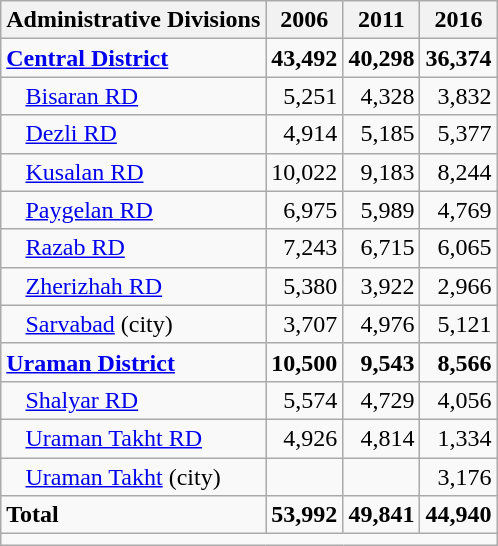<table class="wikitable">
<tr>
<th>Administrative Divisions</th>
<th>2006</th>
<th>2011</th>
<th>2016</th>
</tr>
<tr>
<td><strong><a href='#'>Central District</a></strong></td>
<td style="text-align: right;"><strong>43,492</strong></td>
<td style="text-align: right;"><strong>40,298</strong></td>
<td style="text-align: right;"><strong>36,374</strong></td>
</tr>
<tr>
<td style="padding-left: 1em;"><a href='#'>Bisaran RD</a></td>
<td style="text-align: right;">5,251</td>
<td style="text-align: right;">4,328</td>
<td style="text-align: right;">3,832</td>
</tr>
<tr>
<td style="padding-left: 1em;"><a href='#'>Dezli RD</a></td>
<td style="text-align: right;">4,914</td>
<td style="text-align: right;">5,185</td>
<td style="text-align: right;">5,377</td>
</tr>
<tr>
<td style="padding-left: 1em;"><a href='#'>Kusalan RD</a></td>
<td style="text-align: right;">10,022</td>
<td style="text-align: right;">9,183</td>
<td style="text-align: right;">8,244</td>
</tr>
<tr>
<td style="padding-left: 1em;"><a href='#'>Paygelan RD</a></td>
<td style="text-align: right;">6,975</td>
<td style="text-align: right;">5,989</td>
<td style="text-align: right;">4,769</td>
</tr>
<tr>
<td style="padding-left: 1em;"><a href='#'>Razab RD</a></td>
<td style="text-align: right;">7,243</td>
<td style="text-align: right;">6,715</td>
<td style="text-align: right;">6,065</td>
</tr>
<tr>
<td style="padding-left: 1em;"><a href='#'>Zherizhah RD</a></td>
<td style="text-align: right;">5,380</td>
<td style="text-align: right;">3,922</td>
<td style="text-align: right;">2,966</td>
</tr>
<tr>
<td style="padding-left: 1em;"><a href='#'>Sarvabad</a> (city)</td>
<td style="text-align: right;">3,707</td>
<td style="text-align: right;">4,976</td>
<td style="text-align: right;">5,121</td>
</tr>
<tr>
<td><strong><a href='#'>Uraman District</a></strong></td>
<td style="text-align: right;"><strong>10,500</strong></td>
<td style="text-align: right;"><strong>9,543</strong></td>
<td style="text-align: right;"><strong>8,566</strong></td>
</tr>
<tr>
<td style="padding-left: 1em;"><a href='#'>Shalyar RD</a></td>
<td style="text-align: right;">5,574</td>
<td style="text-align: right;">4,729</td>
<td style="text-align: right;">4,056</td>
</tr>
<tr>
<td style="padding-left: 1em;"><a href='#'>Uraman Takht RD</a></td>
<td style="text-align: right;">4,926</td>
<td style="text-align: right;">4,814</td>
<td style="text-align: right;">1,334</td>
</tr>
<tr>
<td style="padding-left: 1em;"><a href='#'>Uraman Takht</a> (city)</td>
<td style="text-align: right;"></td>
<td style="text-align: right;"></td>
<td style="text-align: right;">3,176</td>
</tr>
<tr>
<td><strong>Total</strong></td>
<td style="text-align: right;"><strong>53,992</strong></td>
<td style="text-align: right;"><strong>49,841</strong></td>
<td style="text-align: right;"><strong>44,940</strong></td>
</tr>
<tr>
<td colspan=4></td>
</tr>
</table>
